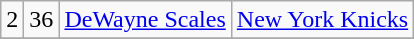<table class="wikitable">
<tr align="center" bgcolor="">
<td>2</td>
<td>36</td>
<td><a href='#'>DeWayne Scales</a></td>
<td><a href='#'>New York Knicks</a></td>
</tr>
<tr align="center" bgcolor="">
</tr>
</table>
